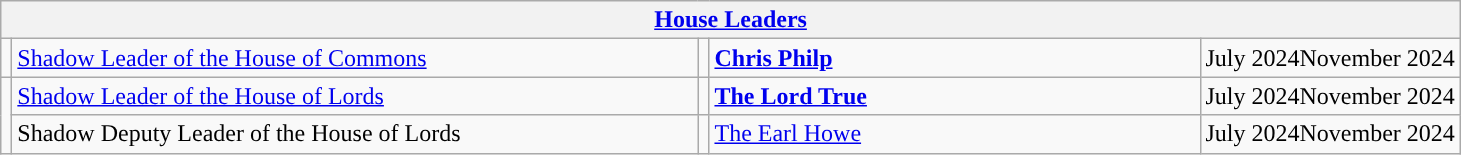<table class="wikitable">
<tr>
<th colspan="5"><a href='#'>House Leaders</a></th>
</tr>
<tr>
<td rowspan="1" style="background: "></td>
<td style="width: 450px;"><a href='#'>Shadow Leader of the House of Commons</a></td>
<td style="background: "></td>
<td style="width: 320px;"><strong><a href='#'>Chris Philp</a></strong></td>
<td>July 2024November 2024</td>
</tr>
<tr>
<td rowspan="2" style="background: "></td>
<td style="width: 450px;"><a href='#'>Shadow Leader of the House of Lords</a></td>
<td style="background: "></td>
<td style="width: 320px;"><strong><a href='#'>The Lord True</a></strong></td>
<td>July 2024November 2024</td>
</tr>
<tr>
<td>Shadow Deputy Leader of the House of Lords</td>
<td style="background: "></td>
<td><a href='#'>The Earl Howe</a></td>
<td>July 2024November 2024</td>
</tr>
</table>
